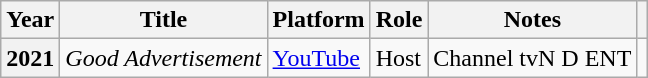<table class="wikitable sortable plainrowheaders">
<tr>
<th scope="col">Year</th>
<th scope="col">Title</th>
<th scope="col">Platform</th>
<th scope="col">Role</th>
<th scope="col">Notes</th>
<th scope="col" class="unsortable"></th>
</tr>
<tr>
<th scope="row">2021</th>
<td><em>Good Advertisement</em></td>
<td><a href='#'>YouTube</a></td>
<td>Host</td>
<td>Channel tvN D ENT</td>
<td></td>
</tr>
</table>
